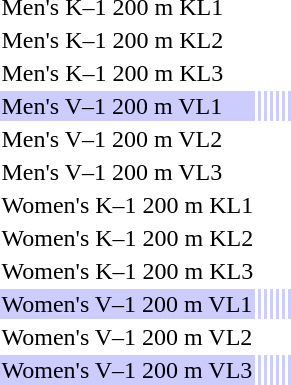<table>
<tr>
<td>Men's K–1 200 m KL1</td>
<td></td>
<td></td>
<td></td>
<td></td>
<td></td>
<td></td>
</tr>
<tr>
<td>Men's K–1 200 m KL2</td>
<td></td>
<td></td>
<td></td>
<td></td>
<td></td>
<td></td>
</tr>
<tr>
<td>Men's K–1 200 m KL3</td>
<td></td>
<td></td>
<td></td>
<td></td>
<td></td>
<td></td>
</tr>
<tr bgcolor=ccccff>
<td>Men's V–1 200 m VL1</td>
<td></td>
<td></td>
<td></td>
<td></td>
<td></td>
<td></td>
</tr>
<tr>
<td>Men's V–1 200 m VL2</td>
<td></td>
<td></td>
<td></td>
<td></td>
<td></td>
<td></td>
</tr>
<tr>
<td>Men's V–1 200 m VL3</td>
<td></td>
<td></td>
<td></td>
<td></td>
<td></td>
<td></td>
</tr>
<tr>
<td>Women's K–1 200 m KL1</td>
<td></td>
<td></td>
<td></td>
<td></td>
<td></td>
<td></td>
</tr>
<tr>
<td>Women's K–1 200 m KL2</td>
<td></td>
<td></td>
<td></td>
<td></td>
<td></td>
<td></td>
</tr>
<tr>
<td>Women's K–1 200 m KL3</td>
<td></td>
<td></td>
<td></td>
<td></td>
<td></td>
<td></td>
</tr>
<tr bgcolor=ccccff>
<td>Women's V–1 200 m VL1</td>
<td></td>
<td></td>
<td></td>
<td></td>
<td></td>
<td></td>
</tr>
<tr>
<td>Women's V–1 200 m VL2</td>
<td></td>
<td></td>
<td></td>
<td></td>
<td></td>
<td></td>
</tr>
<tr bgcolor=ccccff>
<td>Women's V–1 200 m VL3</td>
<td></td>
<td></td>
<td></td>
<td></td>
<td></td>
<td></td>
</tr>
</table>
